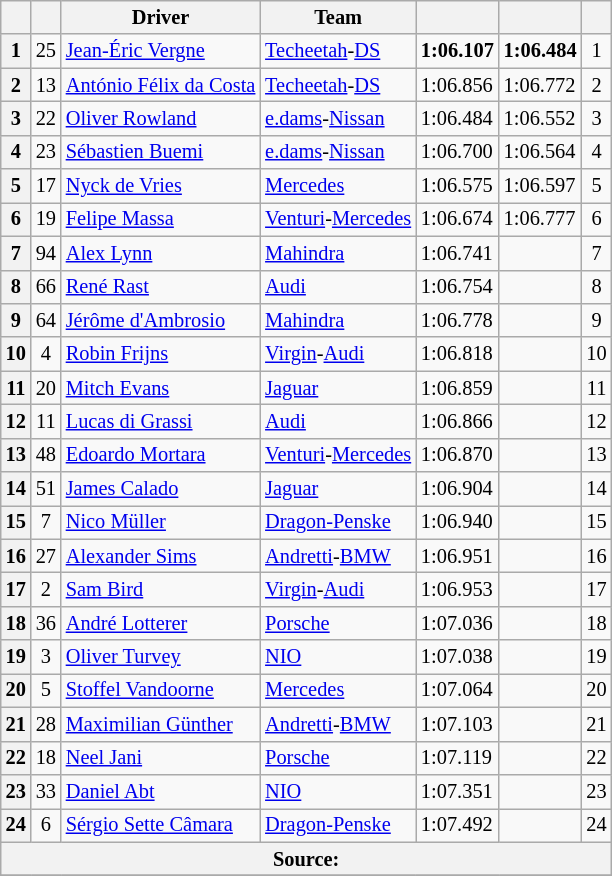<table class="wikitable sortable" style="font-size: 85%">
<tr>
<th scope="col"></th>
<th scope="col"></th>
<th scope="col">Driver</th>
<th scope="col">Team</th>
<th scope="col"></th>
<th scope="col"></th>
<th scope="col"></th>
</tr>
<tr>
<th scope="row">1</th>
<td align="center">25</td>
<td> <a href='#'>Jean-Éric Vergne</a></td>
<td><a href='#'>Techeetah</a>-<a href='#'>DS</a></td>
<td><strong>1:06.107</strong></td>
<td><strong>1:06.484</strong></td>
<td align="center">1</td>
</tr>
<tr>
<th scope="row">2</th>
<td align="center">13</td>
<td> <a href='#'>António Félix da Costa</a></td>
<td><a href='#'>Techeetah</a>-<a href='#'>DS</a></td>
<td>1:06.856</td>
<td>1:06.772</td>
<td align="center">2</td>
</tr>
<tr>
<th scope="row">3</th>
<td align="center">22</td>
<td> <a href='#'>Oliver Rowland</a></td>
<td><a href='#'>e.dams</a>-<a href='#'>Nissan</a></td>
<td>1:06.484</td>
<td>1:06.552</td>
<td align="center">3</td>
</tr>
<tr>
<th scope="row">4</th>
<td align="center">23</td>
<td> <a href='#'>Sébastien Buemi</a></td>
<td><a href='#'>e.dams</a>-<a href='#'>Nissan</a></td>
<td>1:06.700</td>
<td>1:06.564</td>
<td align="center">4</td>
</tr>
<tr>
<th scope="row">5</th>
<td align="center">17</td>
<td> <a href='#'>Nyck de Vries</a></td>
<td><a href='#'>Mercedes</a></td>
<td>1:06.575</td>
<td>1:06.597</td>
<td align="center">5</td>
</tr>
<tr>
<th scope="row">6</th>
<td align="center">19</td>
<td> <a href='#'>Felipe Massa</a></td>
<td><a href='#'>Venturi</a>-<a href='#'>Mercedes</a></td>
<td>1:06.674</td>
<td>1:06.777</td>
<td align="center">6</td>
</tr>
<tr>
<th scope="row">7</th>
<td align="center">94</td>
<td> <a href='#'>Alex Lynn</a></td>
<td><a href='#'>Mahindra</a></td>
<td>1:06.741</td>
<td></td>
<td align="center">7</td>
</tr>
<tr>
<th scope="row">8</th>
<td align="center">66</td>
<td> <a href='#'>René Rast</a></td>
<td><a href='#'>Audi</a></td>
<td>1:06.754</td>
<td></td>
<td align="center">8</td>
</tr>
<tr>
<th scope="row">9</th>
<td align="center">64</td>
<td> <a href='#'>Jérôme d'Ambrosio</a></td>
<td><a href='#'>Mahindra</a></td>
<td>1:06.778</td>
<td></td>
<td align="center">9</td>
</tr>
<tr>
<th scope="row">10</th>
<td align="center">4</td>
<td> <a href='#'>Robin Frijns</a></td>
<td><a href='#'>Virgin</a>-<a href='#'>Audi</a></td>
<td>1:06.818</td>
<td></td>
<td align="center">10</td>
</tr>
<tr>
<th scope="row">11</th>
<td align="center">20</td>
<td> <a href='#'>Mitch Evans</a></td>
<td><a href='#'>Jaguar</a></td>
<td>1:06.859</td>
<td></td>
<td align="center">11</td>
</tr>
<tr>
<th scope="row">12</th>
<td align="center">11</td>
<td> <a href='#'>Lucas di Grassi</a></td>
<td><a href='#'>Audi</a></td>
<td>1:06.866</td>
<td></td>
<td align="center">12</td>
</tr>
<tr>
<th scope="row">13</th>
<td align="center">48</td>
<td> <a href='#'>Edoardo Mortara</a></td>
<td><a href='#'>Venturi</a>-<a href='#'>Mercedes</a></td>
<td>1:06.870</td>
<td></td>
<td align="center">13</td>
</tr>
<tr>
<th scope="row">14</th>
<td align="center">51</td>
<td> <a href='#'>James Calado</a></td>
<td><a href='#'>Jaguar</a></td>
<td>1:06.904</td>
<td></td>
<td align="center">14</td>
</tr>
<tr>
<th scope="row">15</th>
<td align="center">7</td>
<td> <a href='#'>Nico Müller</a></td>
<td><a href='#'>Dragon-Penske</a></td>
<td>1:06.940</td>
<td></td>
<td align="center">15</td>
</tr>
<tr>
<th scope="row">16</th>
<td align="center">27</td>
<td> <a href='#'>Alexander Sims</a></td>
<td><a href='#'>Andretti</a>-<a href='#'>BMW</a></td>
<td>1:06.951</td>
<td></td>
<td align="center">16</td>
</tr>
<tr>
<th scope="row">17</th>
<td align="center">2</td>
<td> <a href='#'>Sam Bird</a></td>
<td><a href='#'>Virgin</a>-<a href='#'>Audi</a></td>
<td>1:06.953</td>
<td></td>
<td align="center">17</td>
</tr>
<tr>
<th scope="row">18</th>
<td align="center">36</td>
<td> <a href='#'>André Lotterer</a></td>
<td><a href='#'>Porsche</a></td>
<td>1:07.036</td>
<td></td>
<td align="center">18</td>
</tr>
<tr>
<th scope="row">19</th>
<td align="center">3</td>
<td> <a href='#'>Oliver Turvey</a></td>
<td><a href='#'>NIO</a></td>
<td>1:07.038</td>
<td></td>
<td align="center">19</td>
</tr>
<tr>
<th scope="row">20</th>
<td align="center">5</td>
<td> <a href='#'>Stoffel Vandoorne</a></td>
<td><a href='#'>Mercedes</a></td>
<td>1:07.064</td>
<td></td>
<td align="center">20</td>
</tr>
<tr>
<th scope="row">21</th>
<td align="center">28</td>
<td> <a href='#'>Maximilian Günther</a></td>
<td><a href='#'>Andretti</a>-<a href='#'>BMW</a></td>
<td>1:07.103</td>
<td></td>
<td align="center">21</td>
</tr>
<tr>
<th scope="row">22</th>
<td align="center">18</td>
<td> <a href='#'>Neel Jani</a></td>
<td><a href='#'>Porsche</a></td>
<td>1:07.119</td>
<td></td>
<td align="center">22</td>
</tr>
<tr>
<th scope="row">23</th>
<td align="center">33</td>
<td> <a href='#'>Daniel Abt</a></td>
<td><a href='#'>NIO</a></td>
<td>1:07.351</td>
<td></td>
<td align="center">23</td>
</tr>
<tr>
<th scope="row">24</th>
<td align="center">6</td>
<td> <a href='#'>Sérgio Sette Câmara</a></td>
<td><a href='#'>Dragon-Penske</a></td>
<td>1:07.492</td>
<td></td>
<td align="center">24</td>
</tr>
<tr>
<th colspan=7>Source:</th>
</tr>
<tr>
</tr>
</table>
